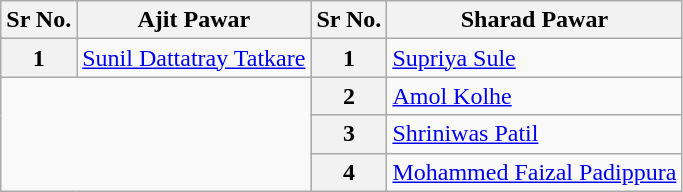<table class="wikitable">
<tr>
<th>Sr No.</th>
<th>Ajit Pawar</th>
<th>Sr No.</th>
<th>Sharad Pawar</th>
</tr>
<tr>
<th>1</th>
<td><a href='#'>Sunil Dattatray Tatkare</a></td>
<th>1</th>
<td><a href='#'>Supriya Sule</a></td>
</tr>
<tr>
<td colspan="2" rowspan="3"></td>
<th>2</th>
<td><a href='#'>Amol Kolhe</a></td>
</tr>
<tr>
<th>3</th>
<td><a href='#'>Shriniwas Patil</a></td>
</tr>
<tr>
<th>4</th>
<td><a href='#'>Mohammed Faizal Padippura</a></td>
</tr>
</table>
